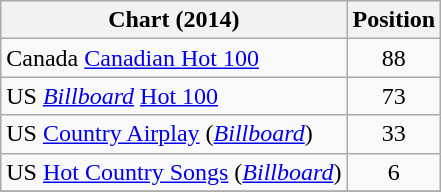<table class="wikitable sortable">
<tr>
<th scope="col">Chart (2014)</th>
<th scope="col">Position</th>
</tr>
<tr>
<td>Canada <a href='#'>Canadian Hot 100</a></td>
<td align="center">88</td>
</tr>
<tr>
<td>US <em><a href='#'>Billboard</a></em> <a href='#'>Hot 100</a></td>
<td align="center">73</td>
</tr>
<tr>
<td>US <a href='#'>Country Airplay</a> (<em><a href='#'>Billboard</a></em>)</td>
<td align="center">33</td>
</tr>
<tr>
<td>US <a href='#'>Hot Country Songs</a> (<em><a href='#'>Billboard</a></em>)</td>
<td align="center">6</td>
</tr>
<tr>
</tr>
</table>
